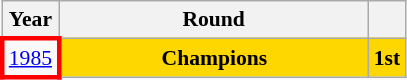<table class="wikitable" style="text-align: center; font-size:90%">
<tr>
<th>Year</th>
<th style="width:200px">Round</th>
<th></th>
</tr>
<tr>
<td style="border: 3px solid red"><a href='#'>1985</a></td>
<td bgcolor=Gold><strong>Champions</strong></td>
<td bgcolor=Gold><strong>1st</strong></td>
</tr>
</table>
